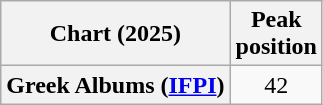<table class="wikitable sortable plainrowheaders" style="text-align:center">
<tr>
<th scope="col">Chart (2025)</th>
<th scope="col">Peak<br> position</th>
</tr>
<tr>
<th scope="row">Greek Albums (<a href='#'>IFPI</a>)</th>
<td>42</td>
</tr>
</table>
